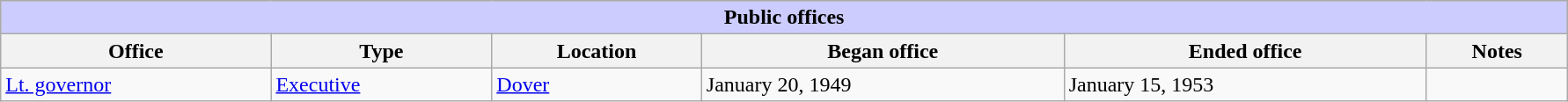<table class=wikitable style="width: 94%" style="text-align: center;" align="center">
<tr bgcolor=#cccccc>
<th colspan=7 style="background: #ccccff;"><strong>Public offices</strong></th>
</tr>
<tr>
<th><strong>Office</strong></th>
<th><strong>Type</strong></th>
<th><strong>Location</strong></th>
<th><strong>Began office</strong></th>
<th><strong>Ended office</strong></th>
<th><strong>Notes</strong></th>
</tr>
<tr>
<td><a href='#'>Lt. governor</a></td>
<td><a href='#'>Executive</a></td>
<td><a href='#'>Dover</a></td>
<td>January 20, 1949</td>
<td>January 15, 1953</td>
<td></td>
</tr>
</table>
